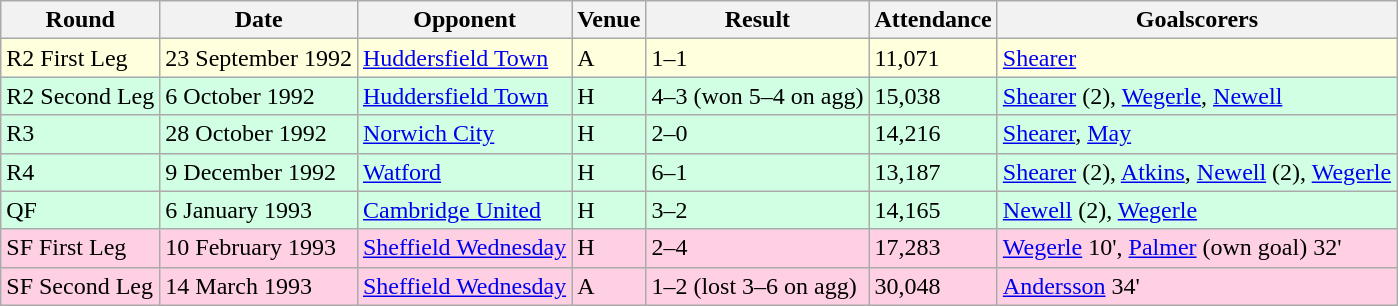<table class="wikitable">
<tr>
<th>Round</th>
<th>Date</th>
<th>Opponent</th>
<th>Venue</th>
<th>Result</th>
<th>Attendance</th>
<th>Goalscorers</th>
</tr>
<tr style="background-color: #ffffdd;">
<td>R2 First Leg</td>
<td>23 September 1992</td>
<td><a href='#'>Huddersfield Town</a></td>
<td>A</td>
<td>1–1</td>
<td>11,071</td>
<td><a href='#'>Shearer</a></td>
</tr>
<tr style="background-color: #d0ffe3;">
<td>R2 Second Leg</td>
<td>6 October 1992</td>
<td><a href='#'>Huddersfield Town</a></td>
<td>H</td>
<td>4–3 (won 5–4 on agg)</td>
<td>15,038</td>
<td><a href='#'>Shearer</a> (2), <a href='#'>Wegerle</a>, <a href='#'>Newell</a></td>
</tr>
<tr style="background-color: #d0ffe3;">
<td>R3</td>
<td>28 October 1992</td>
<td><a href='#'>Norwich City</a></td>
<td>H</td>
<td>2–0</td>
<td>14,216</td>
<td><a href='#'>Shearer</a>, <a href='#'>May</a></td>
</tr>
<tr style="background-color: #d0ffe3;">
<td>R4</td>
<td>9 December 1992</td>
<td><a href='#'>Watford</a></td>
<td>H</td>
<td>6–1</td>
<td>13,187</td>
<td><a href='#'>Shearer</a> (2), <a href='#'>Atkins</a>, <a href='#'>Newell</a> (2), <a href='#'>Wegerle</a></td>
</tr>
<tr style="background-color: #d0ffe3;">
<td>QF</td>
<td>6 January 1993</td>
<td><a href='#'>Cambridge United</a></td>
<td>H</td>
<td>3–2</td>
<td>14,165</td>
<td><a href='#'>Newell</a> (2), <a href='#'>Wegerle</a></td>
</tr>
<tr style="background-color: #ffd0e3;">
<td>SF First Leg</td>
<td>10 February 1993</td>
<td><a href='#'>Sheffield Wednesday</a></td>
<td>H</td>
<td>2–4</td>
<td>17,283</td>
<td><a href='#'>Wegerle</a> 10', <a href='#'>Palmer</a> (own goal) 32'</td>
</tr>
<tr style="background-color: #ffd0e3;">
<td>SF Second Leg</td>
<td>14 March 1993</td>
<td><a href='#'>Sheffield Wednesday</a></td>
<td>A</td>
<td>1–2 (lost 3–6 on agg)</td>
<td>30,048</td>
<td><a href='#'>Andersson</a> 34'</td>
</tr>
</table>
